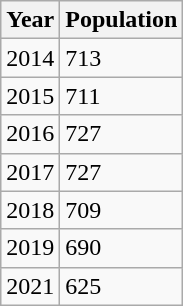<table class="wikitable">
<tr>
<th>Year</th>
<th>Population</th>
</tr>
<tr>
<td>2014</td>
<td>713</td>
</tr>
<tr>
<td>2015</td>
<td>711</td>
</tr>
<tr>
<td>2016</td>
<td>727</td>
</tr>
<tr>
<td>2017</td>
<td>727</td>
</tr>
<tr>
<td>2018</td>
<td>709</td>
</tr>
<tr>
<td>2019</td>
<td>690</td>
</tr>
<tr>
<td>2021</td>
<td>625</td>
</tr>
</table>
